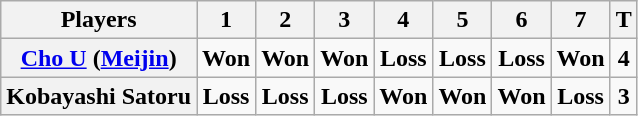<table class="wikitable" style="text-align:center;">
<tr>
<th>Players</th>
<th>1</th>
<th>2</th>
<th>3</th>
<th>4</th>
<th>5</th>
<th>6</th>
<th>7</th>
<th>T</th>
</tr>
<tr>
<th><a href='#'>Cho U</a> (<a href='#'>Meijin</a>)</th>
<td><strong>Won</strong></td>
<td><strong>Won</strong></td>
<td><strong>Won</strong></td>
<td><strong>Loss</strong></td>
<td><strong>Loss</strong></td>
<td><strong>Loss</strong></td>
<td><strong>Won</strong></td>
<td><strong>4</strong></td>
</tr>
<tr>
<th>Kobayashi Satoru</th>
<td><strong>Loss</strong></td>
<td><strong>Loss</strong></td>
<td><strong>Loss</strong></td>
<td><strong>Won</strong></td>
<td><strong>Won</strong></td>
<td><strong>Won</strong></td>
<td><strong>Loss</strong></td>
<td><strong>3</strong></td>
</tr>
</table>
